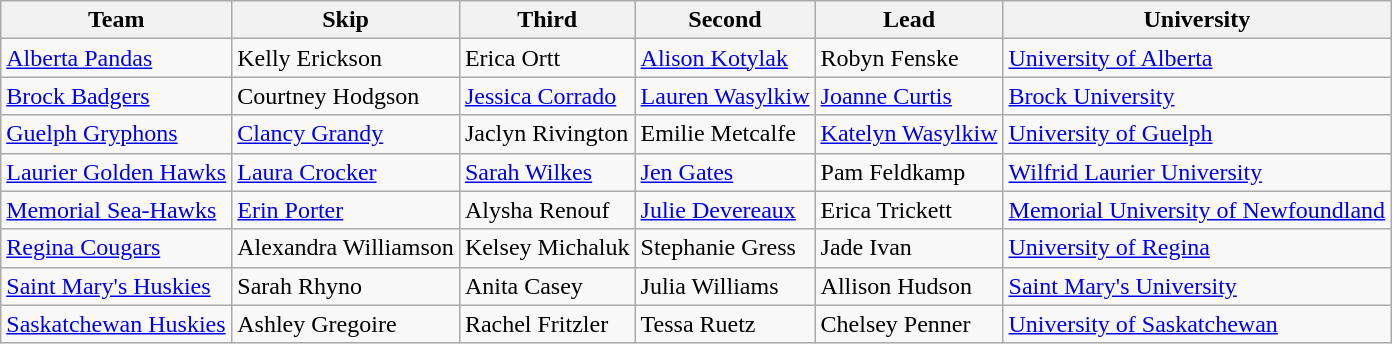<table class="wikitable">
<tr>
<th>Team</th>
<th>Skip</th>
<th>Third</th>
<th>Second</th>
<th>Lead</th>
<th>University</th>
</tr>
<tr>
<td><a href='#'>Alberta Pandas</a></td>
<td>Kelly Erickson</td>
<td>Erica Ortt</td>
<td><a href='#'>Alison Kotylak</a></td>
<td>Robyn Fenske</td>
<td> <a href='#'>University of Alberta</a></td>
</tr>
<tr>
<td><a href='#'>Brock Badgers</a></td>
<td>Courtney Hodgson</td>
<td><a href='#'>Jessica Corrado</a></td>
<td><a href='#'>Lauren Wasylkiw</a></td>
<td><a href='#'>Joanne Curtis</a></td>
<td> <a href='#'>Brock University</a></td>
</tr>
<tr>
<td><a href='#'>Guelph Gryphons</a></td>
<td><a href='#'>Clancy Grandy</a></td>
<td>Jaclyn Rivington</td>
<td>Emilie Metcalfe</td>
<td><a href='#'>Katelyn Wasylkiw</a></td>
<td> <a href='#'>University of Guelph</a></td>
</tr>
<tr>
<td><a href='#'>Laurier Golden Hawks</a></td>
<td><a href='#'>Laura Crocker</a></td>
<td><a href='#'>Sarah Wilkes</a></td>
<td><a href='#'>Jen Gates</a></td>
<td>Pam Feldkamp</td>
<td> <a href='#'>Wilfrid Laurier University</a></td>
</tr>
<tr>
<td><a href='#'>Memorial Sea-Hawks</a></td>
<td><a href='#'>Erin Porter</a></td>
<td>Alysha Renouf</td>
<td><a href='#'>Julie Devereaux</a></td>
<td>Erica Trickett</td>
<td> <a href='#'>Memorial University of Newfoundland</a></td>
</tr>
<tr>
<td><a href='#'>Regina Cougars</a></td>
<td>Alexandra Williamson</td>
<td>Kelsey Michaluk</td>
<td>Stephanie Gress</td>
<td>Jade Ivan</td>
<td> <a href='#'>University of Regina</a></td>
</tr>
<tr>
<td><a href='#'>Saint Mary's Huskies</a></td>
<td>Sarah Rhyno</td>
<td>Anita Casey</td>
<td>Julia Williams</td>
<td>Allison Hudson</td>
<td> <a href='#'>Saint Mary's University</a></td>
</tr>
<tr>
<td><a href='#'>Saskatchewan Huskies</a></td>
<td>Ashley Gregoire</td>
<td>Rachel Fritzler</td>
<td>Tessa Ruetz</td>
<td>Chelsey Penner</td>
<td> <a href='#'>University of Saskatchewan</a></td>
</tr>
</table>
